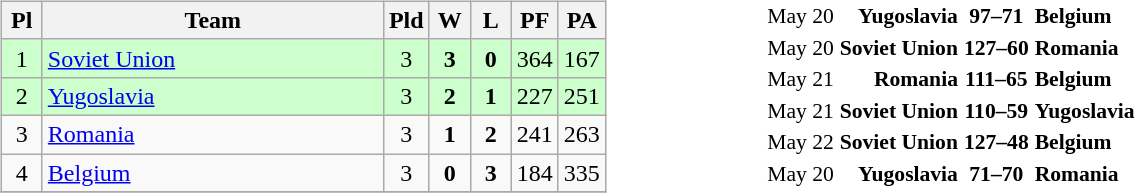<table>
<tr>
<td width="50%"><br><table class="wikitable" style="text-align: center;">
<tr>
<th width=20>Pl</th>
<th width=220>Team</th>
<th width=20>Pld</th>
<th width=20>W</th>
<th width=20>L</th>
<th width=20>PF</th>
<th width=20>PA</th>
</tr>
<tr bgcolor=ccffcc>
<td>1</td>
<td align="left"> <a href='#'>Soviet Union</a></td>
<td>3</td>
<td><strong>3</strong></td>
<td><strong>0</strong></td>
<td>364</td>
<td>167</td>
</tr>
<tr bgcolor=ccffcc>
<td>2</td>
<td align="left"> <a href='#'>Yugoslavia</a></td>
<td>3</td>
<td><strong>2</strong></td>
<td><strong>1</strong></td>
<td>227</td>
<td>251</td>
</tr>
<tr>
<td>3</td>
<td align="left"> <a href='#'>Romania</a></td>
<td>3</td>
<td><strong>1</strong></td>
<td><strong>2</strong></td>
<td>241</td>
<td>263</td>
</tr>
<tr>
<td>4</td>
<td align="left"> <a href='#'>Belgium</a></td>
<td>3</td>
<td><strong>0</strong></td>
<td><strong>3</strong></td>
<td>184</td>
<td>335</td>
</tr>
<tr>
</tr>
</table>
</td>
<td><br><table style="font-size:90%; margin: 0 auto;">
<tr>
<td>May 20</td>
<td align="right"><strong>Yugoslavia</strong> </td>
<td align="center"><strong>97–71</strong></td>
<td><strong> Belgium</strong></td>
</tr>
<tr>
<td>May 20</td>
<td align="right"><strong>Soviet Union</strong> </td>
<td align="center"><strong>127–60</strong></td>
<td><strong> Romania</strong></td>
</tr>
<tr>
<td>May 21</td>
<td align="right"><strong>Romania</strong> </td>
<td align="center"><strong>111–65</strong></td>
<td><strong> Belgium</strong></td>
</tr>
<tr>
<td>May 21</td>
<td align="right"><strong>Soviet Union</strong> </td>
<td align="center"><strong>110–59</strong></td>
<td><strong> Yugoslavia</strong></td>
</tr>
<tr>
<td>May 22</td>
<td align="right"><strong>Soviet Union</strong> </td>
<td align="center"><strong>127–48</strong></td>
<td><strong> Belgium</strong></td>
</tr>
<tr>
<td>May 20</td>
<td align="right"><strong>Yugoslavia</strong> </td>
<td align="center"><strong>71–70</strong></td>
<td><strong> Romania</strong></td>
</tr>
<tr>
</tr>
</table>
</td>
</tr>
</table>
